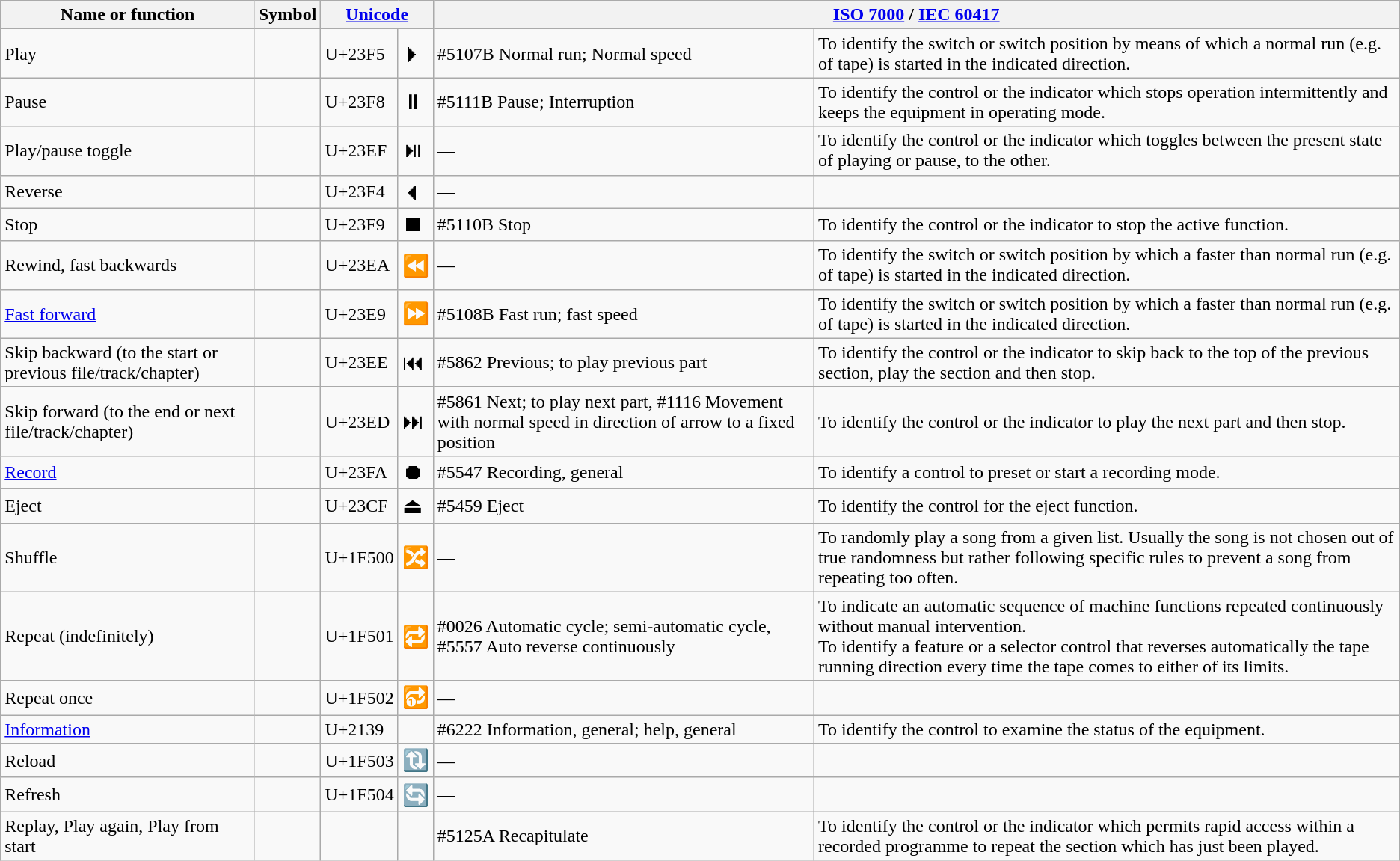<table class="wikitable clear">
<tr>
<th>Name or function</th>
<th>Symbol</th>
<th colspan="2"><a href='#'>Unicode</a></th>
<th colspan=2><a href='#'>ISO 7000</a> / <a href='#'>IEC 60417</a><br></th>
</tr>
<tr>
<td>Play</td>
<td style="text-align:center;"></td>
<td>U+23F5</td>
<td><big>⏵</big></td>
<td>#5107B Normal run; Normal speed</td>
<td>To identify the switch or switch position by means of which a normal run (e.g. of tape) is started in the indicated direction.</td>
</tr>
<tr>
<td>Pause</td>
<td style="text-align:center;"></td>
<td>U+23F8</td>
<td><big>⏸</big></td>
<td>#5111B Pause; Interruption</td>
<td>To identify the control or the indicator which stops operation intermittently and keeps the equipment in operating mode.</td>
</tr>
<tr>
<td>Play/pause toggle</td>
<td style="text-align:center;"></td>
<td>U+23EF</td>
<td><big>⏯</big></td>
<td>—</td>
<td>To identify the control or the indicator which toggles between the present state of playing or pause, to the other.</td>
</tr>
<tr>
<td>Reverse</td>
<td style="text-align:center;"></td>
<td>U+23F4</td>
<td><big>⏴</big></td>
<td>—</td>
<td></td>
</tr>
<tr>
<td>Stop</td>
<td style="text-align:center;"><strong></strong></td>
<td>U+23F9</td>
<td><big>⏹</big></td>
<td>#5110B Stop</td>
<td>To identify the control or the indicator to stop the active function.</td>
</tr>
<tr>
<td>Rewind, fast backwards</td>
<td style="text-align:center;"></td>
<td>U+23EA</td>
<td><big>⏪</big></td>
<td>—</td>
<td>To identify the switch or switch position by which a faster than normal run (e.g. of tape) is started in the indicated direction.</td>
</tr>
<tr>
<td><a href='#'>Fast forward</a></td>
<td style="text-align:center;"></td>
<td>U+23E9</td>
<td><big>⏩</big></td>
<td>#5108B Fast run; fast speed</td>
<td>To identify the switch or switch position by which a faster than normal run (e.g. of tape) is started in the indicated direction.</td>
</tr>
<tr>
<td>Skip backward (to the start or previous file/track/chapter)</td>
<td style="text-align:center;"></td>
<td>U+23EE</td>
<td><big>⏮</big></td>
<td>#5862 Previous; to play previous part</td>
<td>To identify the control or the indicator to skip back to the top of the previous section, play the section and then stop.</td>
</tr>
<tr>
<td>Skip forward (to the end or next file/track/chapter)</td>
<td style="text-align:center;"></td>
<td>U+23ED</td>
<td><big>⏭</big></td>
<td>#5861 Next; to play next part, #1116 Movement with normal speed in direction of arrow to a fixed position</td>
<td>To identify the control or the indicator to play the next part and then stop.</td>
</tr>
<tr>
<td><a href='#'>Record</a></td>
<td style="text-align:center;"></td>
<td>U+23FA</td>
<td><big>⏺</big></td>
<td>#5547 Recording, general</td>
<td>To identify a control to preset or start a recording mode.</td>
</tr>
<tr>
<td>Eject</td>
<td style="text-align:center;"></td>
<td>U+23CF</td>
<td><big>⏏</big></td>
<td>#5459 Eject</td>
<td>To identify the control for the eject function.</td>
</tr>
<tr>
<td>Shuffle</td>
<td style="text-align:center;"></td>
<td>U+1F500</td>
<td><big>🔀</big></td>
<td>—</td>
<td>To randomly play a song from a given list. Usually the song is not chosen out of true randomness but rather following specific rules to prevent a song from repeating too often.</td>
</tr>
<tr>
<td>Repeat (indefinitely)</td>
<td style="text-align:center;"></td>
<td>U+1F501</td>
<td><big>🔁</big></td>
<td>#0026 Automatic cycle; semi-automatic cycle, #5557 Auto reverse continuously</td>
<td>To indicate an automatic sequence of machine functions repeated continuously without manual intervention.<br>To identify a feature or a selector control that reverses automatically the tape running direction every time the tape comes to either of its limits.</td>
</tr>
<tr>
<td>Repeat once</td>
<td style="text-align:center;"></td>
<td>U+1F502</td>
<td><big>🔂</big></td>
<td>—</td>
<td></td>
</tr>
<tr>
<td><a href='#'>Information</a></td>
<td style="text-align:center;"></td>
<td>U+2139</td>
<td><big></big></td>
<td>#6222 Information, general; help, general</td>
<td>To identify the control to examine the status of the equipment.</td>
</tr>
<tr>
<td>Reload</td>
<td style="text-align:center;"></td>
<td>U+1F503</td>
<td><big>🔃</big></td>
<td>—</td>
<td></td>
</tr>
<tr>
<td>Refresh</td>
<td></td>
<td>U+1F504</td>
<td><big>🔄</big></td>
<td>—</td>
<td></td>
</tr>
<tr>
<td>Replay, Play again, Play from start</td>
<td style="text-align:center;"></td>
<td></td>
<td></td>
<td>#5125A Recapitulate</td>
<td>To identify the control or the indicator which permits rapid access within a recorded programme to repeat the section which has just been played.</td>
</tr>
</table>
